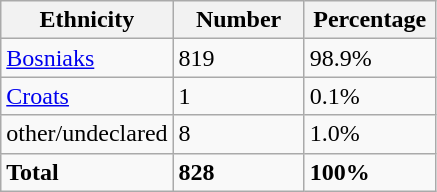<table class="wikitable">
<tr>
<th width="100px">Ethnicity</th>
<th width="80px">Number</th>
<th width="80px">Percentage</th>
</tr>
<tr>
<td><a href='#'>Bosniaks</a></td>
<td>819</td>
<td>98.9%</td>
</tr>
<tr>
<td><a href='#'>Croats</a></td>
<td>1</td>
<td>0.1%</td>
</tr>
<tr>
<td>other/undeclared</td>
<td>8</td>
<td>1.0%</td>
</tr>
<tr>
<td><strong>Total</strong></td>
<td><strong>828</strong></td>
<td><strong>100%</strong></td>
</tr>
</table>
